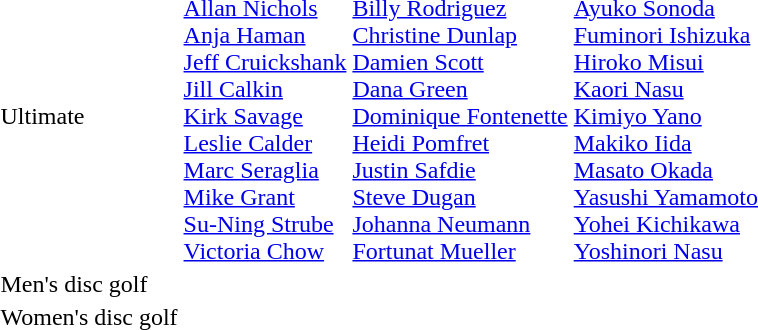<table>
<tr>
<td>Ultimate<br></td>
<td><br><a href='#'>Allan Nichols</a><br><a href='#'>Anja Haman</a><br><a href='#'>Jeff Cruickshank</a><br><a href='#'>Jill Calkin</a><br><a href='#'>Kirk Savage</a><br><a href='#'>Leslie Calder</a><br><a href='#'>Marc Seraglia</a><br><a href='#'>Mike Grant</a><br><a href='#'>Su-Ning Strube</a><br><a href='#'>Victoria Chow</a></td>
<td><br><a href='#'>Billy Rodriguez</a><br><a href='#'>Christine Dunlap</a><br><a href='#'>Damien Scott</a><br><a href='#'>Dana Green</a><br><a href='#'>Dominique Fontenette</a><br><a href='#'>Heidi Pomfret</a><br><a href='#'>Justin Safdie</a><br><a href='#'>Steve Dugan</a><br><a href='#'>Johanna Neumann</a><br><a href='#'>Fortunat Mueller</a></td>
<td><br><a href='#'>Ayuko Sonoda</a><br><a href='#'>Fuminori Ishizuka</a><br><a href='#'>Hiroko Misui</a><br><a href='#'>Kaori Nasu</a><br><a href='#'>Kimiyo Yano</a><br><a href='#'>Makiko Iida</a><br><a href='#'>Masato Okada</a><br><a href='#'>Yasushi Yamamoto</a><br><a href='#'>Yohei Kichikawa</a><br><a href='#'>Yoshinori Nasu</a></td>
</tr>
<tr>
<td>Men's disc golf<br></td>
<td></td>
<td></td>
<td></td>
</tr>
<tr>
<td>Women's disc golf<br></td>
<td></td>
<td></td>
<td></td>
</tr>
</table>
